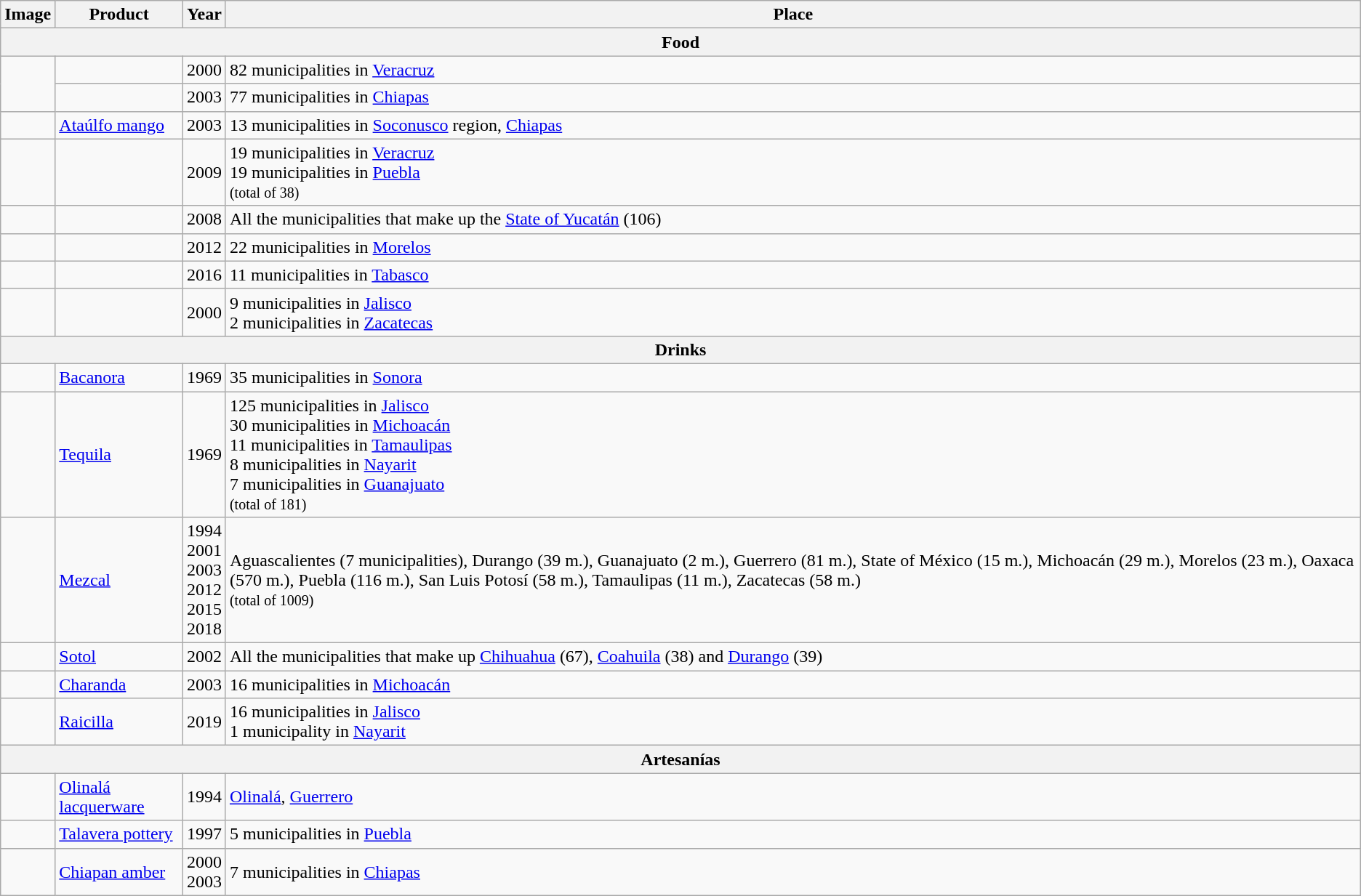<table class="wikitable">
<tr>
<th>Image</th>
<th>Product</th>
<th>Year</th>
<th>Place</th>
</tr>
<tr>
<th colspan="4">Food</th>
</tr>
<tr>
<td rowspan="2"></td>
<td></td>
<td>2000</td>
<td>82 municipalities in <a href='#'>Veracruz</a></td>
</tr>
<tr>
<td></td>
<td>2003</td>
<td>77 municipalities in <a href='#'>Chiapas</a></td>
</tr>
<tr>
<td></td>
<td><a href='#'>Ataúlfo mango</a></td>
<td>2003</td>
<td>13 municipalities in <a href='#'>Soconusco</a> region, <a href='#'>Chiapas</a></td>
</tr>
<tr>
<td></td>
<td></td>
<td>2009</td>
<td>19 municipalities in <a href='#'>Veracruz</a><br>19 municipalities in <a href='#'>Puebla</a><br><small>(total of 38)</small></td>
</tr>
<tr>
<td></td>
<td></td>
<td>2008</td>
<td>All the municipalities that make up the <a href='#'>State of Yucatán</a> (106)</td>
</tr>
<tr>
<td></td>
<td></td>
<td>2012</td>
<td>22 municipalities in <a href='#'>Morelos</a></td>
</tr>
<tr>
<td></td>
<td></td>
<td>2016</td>
<td>11 municipalities in <a href='#'>Tabasco</a></td>
</tr>
<tr>
<td></td>
<td></td>
<td>2000</td>
<td>9 municipalities in <a href='#'>Jalisco</a><br>2 municipalities in <a href='#'>Zacatecas</a></td>
</tr>
<tr>
<th colspan="4">Drinks</th>
</tr>
<tr>
<td></td>
<td><a href='#'>Bacanora</a></td>
<td>1969</td>
<td>35 municipalities in <a href='#'>Sonora</a></td>
</tr>
<tr>
<td></td>
<td><a href='#'>Tequila</a></td>
<td>1969</td>
<td>125 municipalities in <a href='#'>Jalisco</a><br>30 municipalities in <a href='#'>Michoacán</a><br>11 municipalities in <a href='#'>Tamaulipas</a><br>8 municipalities in <a href='#'>Nayarit</a><br>7 municipalities in <a href='#'>Guanajuato</a><br><small>(total of 181)</small></td>
</tr>
<tr>
<td></td>
<td><a href='#'>Mezcal</a></td>
<td>1994<br>2001<br>2003<br>2012<br>2015<br>2018</td>
<td>Aguascalientes (7 municipalities), Durango (39 m.), Guanajuato (2 m.), Guerrero (81 m.), State of México (15 m.), Michoacán (29 m.), Morelos (23 m.), Oaxaca (570 m.), Puebla (116 m.), San Luis Potosí (58 m.), Tamaulipas (11 m.), Zacatecas (58 m.)<br><small>(total of 1009)</small></td>
</tr>
<tr>
<td></td>
<td><a href='#'>Sotol</a></td>
<td>2002</td>
<td>All the municipalities that make up <a href='#'>Chihuahua</a> (67), <a href='#'>Coahuila</a> (38) and <a href='#'>Durango</a> (39)</td>
</tr>
<tr>
<td></td>
<td><a href='#'>Charanda</a></td>
<td>2003</td>
<td>16 municipalities in <a href='#'>Michoacán</a></td>
</tr>
<tr>
<td></td>
<td><a href='#'>Raicilla</a></td>
<td>2019</td>
<td>16 municipalities in <a href='#'>Jalisco</a><br>1 municipality in <a href='#'>Nayarit</a></td>
</tr>
<tr>
<th colspan="4">Artesanías</th>
</tr>
<tr>
<td></td>
<td><a href='#'>Olinalá lacquerware</a></td>
<td>1994</td>
<td><a href='#'>Olinalá</a>, <a href='#'>Guerrero</a></td>
</tr>
<tr>
<td></td>
<td><a href='#'>Talavera pottery</a></td>
<td>1997</td>
<td>5 municipalities in <a href='#'>Puebla</a></td>
</tr>
<tr>
<td></td>
<td><a href='#'>Chiapan amber</a></td>
<td>2000<br>2003</td>
<td>7 municipalities in <a href='#'>Chiapas</a></td>
</tr>
</table>
